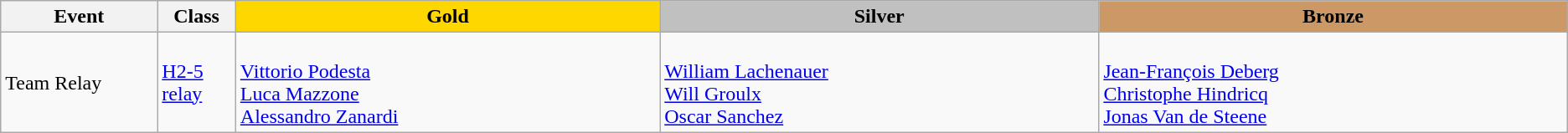<table class=wikitable style="font-size:100%">
<tr>
<th rowspan="1" width="10%">Event</th>
<th rowspan="1" width="5%">Class</th>
<th rowspan="1" style="background:gold;">Gold</th>
<th colspan="1" style="background:silver;">Silver</th>
<th colspan="1" style="background:#CC9966;">Bronze</th>
</tr>
<tr>
<td rowspan="1">Team Relay<br></td>
<td><a href='#'>H2-5 relay</a></td>
<td><strong></strong><br><a href='#'>Vittorio Podesta</a><br><a href='#'>Luca Mazzone</a><br><a href='#'>Alessandro Zanardi</a></td>
<td><strong></strong><br><a href='#'>William Lachenauer</a><br><a href='#'>Will Groulx</a><br><a href='#'>Oscar Sanchez</a></td>
<td><strong></strong><br><a href='#'>Jean-François Deberg</a><br><a href='#'>Christophe Hindricq</a><br><a href='#'>Jonas Van de Steene</a></td>
</tr>
</table>
